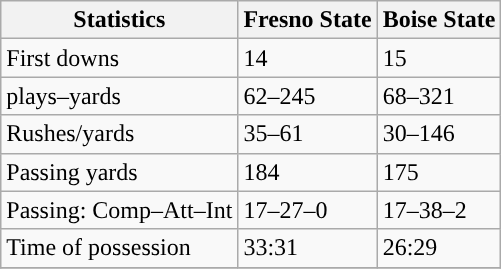<table class="wikitable" style="float: left;">
<tr>
<th>Statistics</th>
<th>Fresno State</th>
<th>Boise State</th>
</tr>
<tr>
<td>First downs</td>
<td>14</td>
<td>15</td>
</tr>
<tr>
<td>plays–yards</td>
<td>62–245</td>
<td>68–321</td>
</tr>
<tr>
<td>Rushes/yards</td>
<td>35–61</td>
<td>30–146</td>
</tr>
<tr>
<td>Passing yards</td>
<td>184</td>
<td>175</td>
</tr>
<tr>
<td>Passing: Comp–Att–Int</td>
<td>17–27–0</td>
<td>17–38–2</td>
</tr>
<tr>
<td>Time of possession</td>
<td>33:31</td>
<td>26:29</td>
</tr>
<tr>
</tr>
</table>
